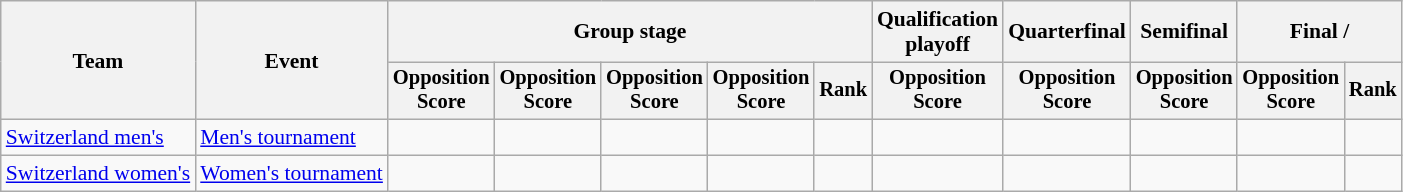<table class="wikitable" style="font-size:90%">
<tr>
<th rowspan=2>Team</th>
<th rowspan=2>Event</th>
<th colspan="5">Group stage</th>
<th>Qualification<br>playoff</th>
<th>Quarterfinal</th>
<th>Semifinal</th>
<th colspan=2>Final / </th>
</tr>
<tr style="font-size:95%">
<th>Opposition<br>Score</th>
<th>Opposition<br>Score</th>
<th>Opposition<br>Score</th>
<th>Opposition<br>Score</th>
<th>Rank</th>
<th>Opposition<br>Score</th>
<th>Opposition<br>Score</th>
<th>Opposition<br>Score</th>
<th>Opposition<br>Score</th>
<th>Rank</th>
</tr>
<tr align=center>
<td align=left><a href='#'>Switzerland men's</a></td>
<td align=left><a href='#'>Men's tournament</a></td>
<td></td>
<td></td>
<td></td>
<td></td>
<td></td>
<td></td>
<td></td>
<td></td>
<td></td>
<td></td>
</tr>
<tr align=center>
<td align=left><a href='#'>Switzerland women's</a></td>
<td align=left><a href='#'>Women's tournament</a></td>
<td></td>
<td></td>
<td></td>
<td></td>
<td></td>
<td></td>
<td></td>
<td></td>
<td></td>
<td></td>
</tr>
</table>
